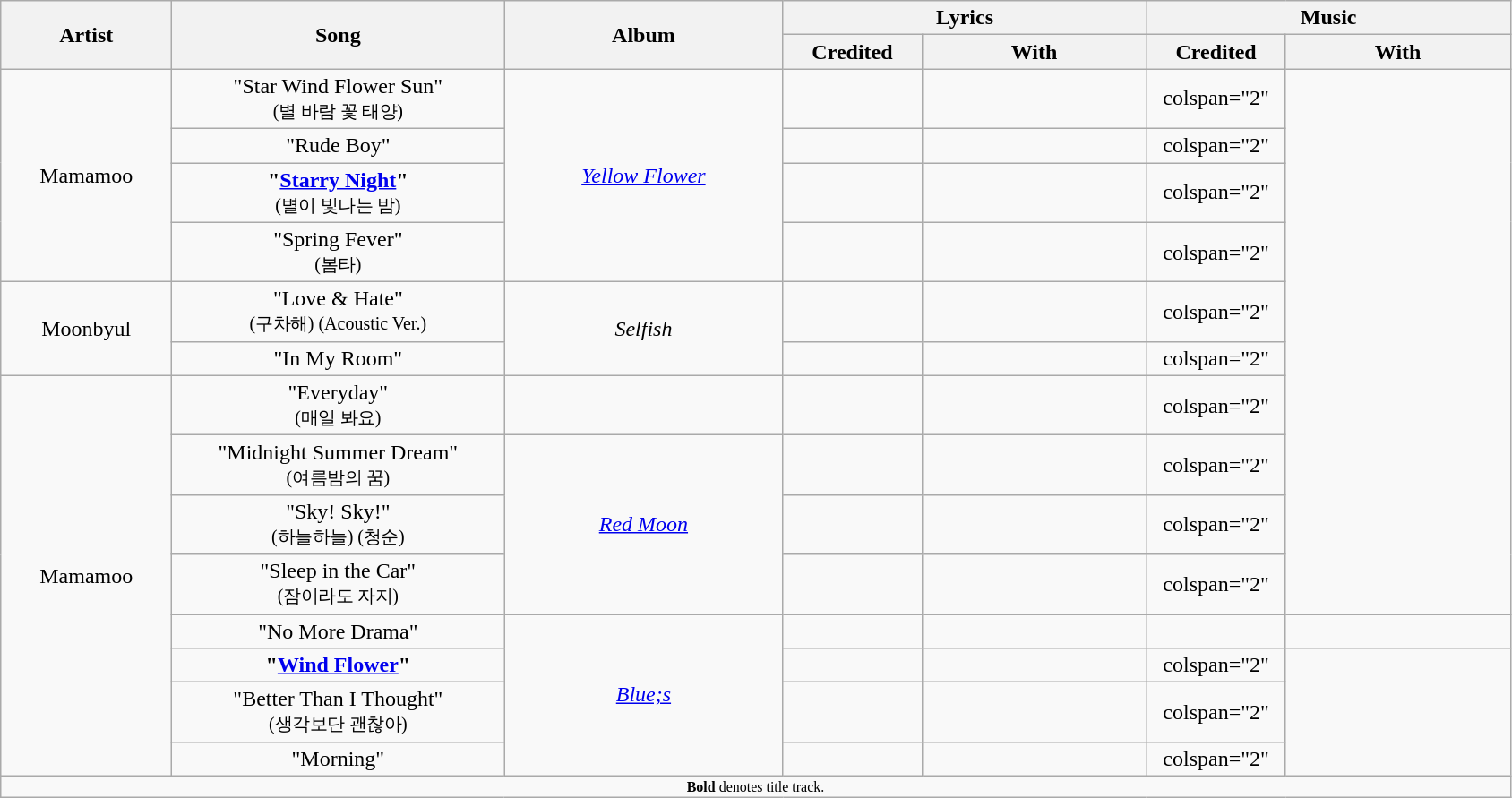<table class="wikitable" style="text-align:center;">
<tr>
<th rowspan="2" style="width:7.5em;">Artist</th>
<th rowspan="2" style="width:15em;">Song</th>
<th rowspan="2" style="width:12.5em;">Album</th>
<th colspan="2" style="width:16em;">Lyrics</th>
<th colspan="2" style="width:16em;">Music</th>
</tr>
<tr>
<th style="width:6em;">Credited</th>
<th style="width:10em;">With</th>
<th style="width:6em;">Credited</th>
<th style="width:10em;">With</th>
</tr>
<tr>
<td rowspan="4">Mamamoo</td>
<td>"Star Wind Flower Sun" <br><small>(별 바람 꽃 태양)</small></td>
<td rowspan="4"><em><a href='#'>Yellow Flower</a></em></td>
<td></td>
<td></td>
<td>colspan="2" </td>
</tr>
<tr>
<td>"Rude Boy"</td>
<td></td>
<td></td>
<td>colspan="2" </td>
</tr>
<tr>
<td><strong>"<a href='#'>Starry Night</a>"</strong> <br><small>(별이 빛나는 밤)</small></td>
<td></td>
<td></td>
<td>colspan="2" </td>
</tr>
<tr>
<td>"Spring Fever" <br><small>(봄타)</small></td>
<td></td>
<td></td>
<td>colspan="2" </td>
</tr>
<tr>
<td rowspan="2">Moonbyul</td>
<td>"Love & Hate" <br><small>(구차해) (Acoustic Ver.)</small></td>
<td rowspan="2"><em>Selfish</em></td>
<td></td>
<td></td>
<td>colspan="2" </td>
</tr>
<tr>
<td>"In My Room"</td>
<td></td>
<td></td>
<td>colspan="2" </td>
</tr>
<tr>
<td rowspan="8">Mamamoo</td>
<td>"Everyday" <br><small>(매일 봐요)</small></td>
<td></td>
<td></td>
<td></td>
<td>colspan="2" </td>
</tr>
<tr>
<td>"Midnight Summer Dream" <br><small>(여름밤의 꿈)</small></td>
<td rowspan="3"><em><a href='#'>Red Moon</a></em></td>
<td></td>
<td></td>
<td>colspan="2" </td>
</tr>
<tr>
<td>"Sky! Sky!" <br><small>(하늘하늘) (청순)</small></td>
<td></td>
<td></td>
<td>colspan="2" </td>
</tr>
<tr>
<td>"Sleep in the Car" <br><small>(잠이라도 자지)</small></td>
<td></td>
<td></td>
<td>colspan="2" </td>
</tr>
<tr>
<td>"No More Drama"</td>
<td rowspan="4"><em><a href='#'>Blue;s</a></em></td>
<td></td>
<td></td>
<td></td>
<td></td>
</tr>
<tr>
<td><strong>"<a href='#'>Wind Flower</a>"</strong></td>
<td></td>
<td></td>
<td>colspan="2" </td>
</tr>
<tr>
<td>"Better Than I Thought" <br><small>(생각보단 괜찮아)</small></td>
<td></td>
<td></td>
<td>colspan="2" </td>
</tr>
<tr>
<td>"Morning"</td>
<td></td>
<td></td>
<td>colspan="2" </td>
</tr>
<tr>
<td colspan="7" style="text-align:center; font-size:8pt;"><strong>Bold</strong> denotes title track.</td>
</tr>
</table>
